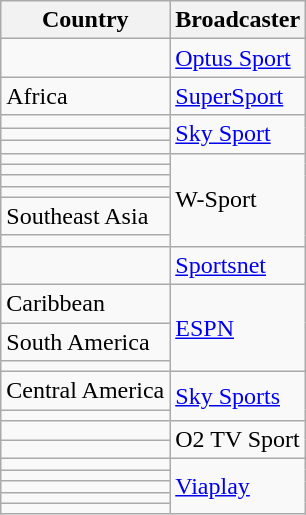<table class="wikitable">
<tr>
<th>Country</th>
<th>Broadcaster</th>
</tr>
<tr>
<td></td>
<td><a href='#'>Optus Sport</a></td>
</tr>
<tr>
<td>Africa</td>
<td><a href='#'>SuperSport</a></td>
</tr>
<tr>
<td></td>
<td rowspan="3"><a href='#'>Sky Sport</a></td>
</tr>
<tr>
<td></td>
</tr>
<tr>
<td></td>
</tr>
<tr>
<td></td>
<td rowspan="6">W-Sport</td>
</tr>
<tr>
<td></td>
</tr>
<tr>
<td></td>
</tr>
<tr>
<td></td>
</tr>
<tr>
<td>Southeast Asia</td>
</tr>
<tr>
<td></td>
</tr>
<tr>
<td></td>
<td><a href='#'>Sportsnet</a></td>
</tr>
<tr>
<td>Caribbean</td>
<td rowspan="3"><a href='#'>ESPN</a></td>
</tr>
<tr>
<td>South America</td>
</tr>
<tr>
<td></td>
</tr>
<tr>
<td>Central America</td>
<td rowspan="2"><a href='#'>Sky Sports</a></td>
</tr>
<tr>
<td></td>
</tr>
<tr>
<td></td>
<td rowspan="2">O2 TV Sport</td>
</tr>
<tr>
<td></td>
</tr>
<tr>
<td></td>
<td rowspan="5"><a href='#'>Viaplay</a></td>
</tr>
<tr>
<td></td>
</tr>
<tr>
<td></td>
</tr>
<tr>
<td></td>
</tr>
<tr>
<td></td>
</tr>
</table>
